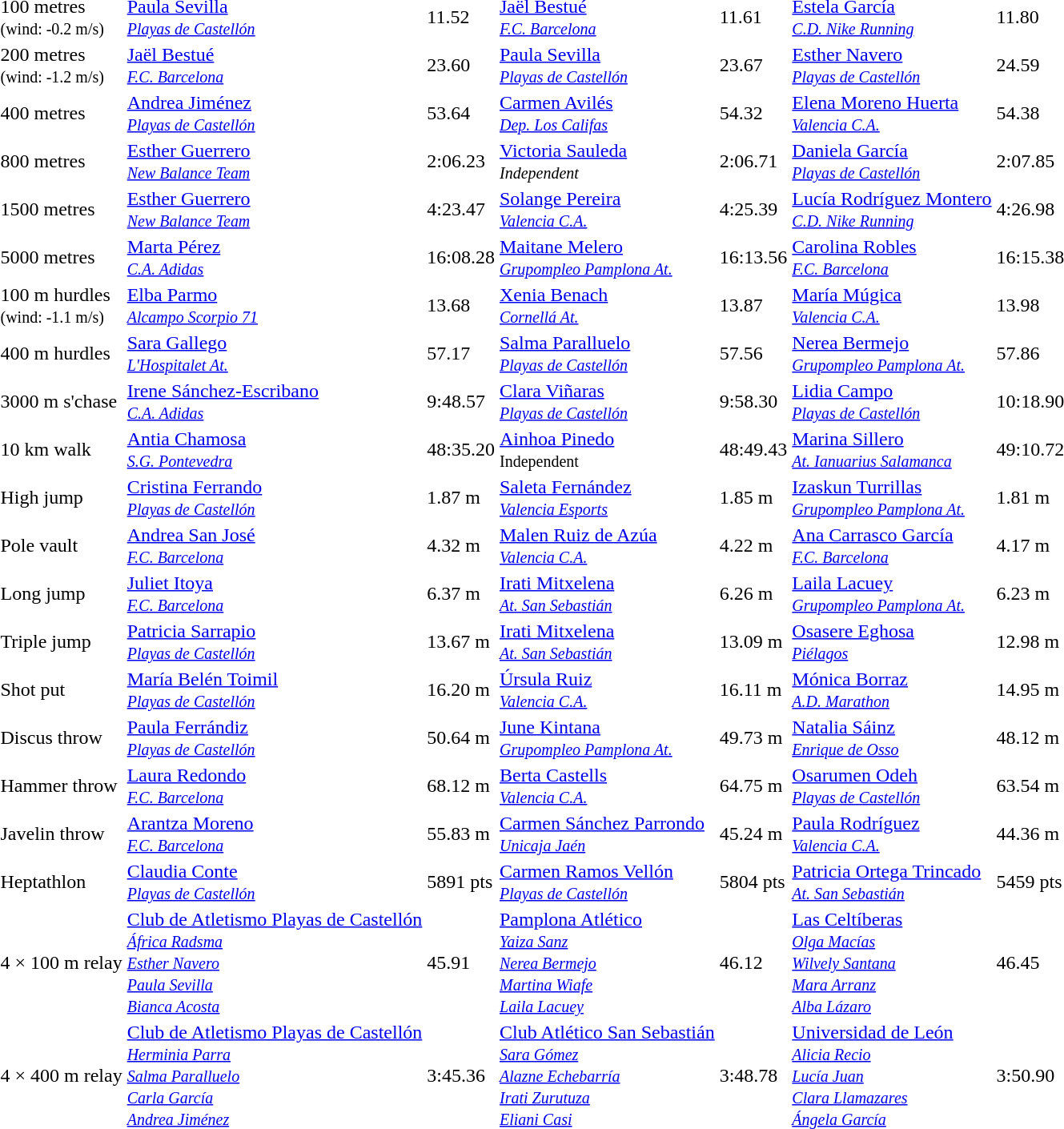<table>
<tr>
<td>100 metres<br><small>(wind: -0.2 m/s)</small></td>
<td><a href='#'>Paula Sevilla</a><br><small><a href='#'><em>Playas de Castellón</em></a></small></td>
<td>11.52</td>
<td><a href='#'>Jaël Bestué</a><br><small><a href='#'><em>F.C. Barcelona</em></a></small></td>
<td>11.61</td>
<td><a href='#'>Estela García</a><br><small><em><a href='#'>C.D. Nike Running</a></em></small></td>
<td>11.80</td>
</tr>
<tr>
<td>200 metres<br><small>(wind: -1.2 m/s)</small></td>
<td><a href='#'>Jaël Bestué</a><br><small><a href='#'><em>F.C. Barcelona</em></a></small></td>
<td>23.60</td>
<td><a href='#'>Paula Sevilla</a><br><small><a href='#'><em>Playas de Castellón</em></a></small></td>
<td>23.67</td>
<td><a href='#'>Esther Navero</a><br><small><a href='#'><em>Playas de Castellón</em></a></small></td>
<td>24.59 </td>
</tr>
<tr>
<td>400 metres</td>
<td><a href='#'>Andrea Jiménez</a><br><small><em><a href='#'>Playas de Castellón</a></em></small></td>
<td>53.64</td>
<td><a href='#'>Carmen Avilés</a><br><small><a href='#'><em>Dep. Los Califas</em></a></small></td>
<td>54.32</td>
<td><a href='#'>Elena Moreno Huerta</a><br><small><a href='#'><em>Valencia C.A.</em></a></small></td>
<td>54.38</td>
</tr>
<tr>
<td>800 metres</td>
<td><a href='#'>Esther Guerrero</a><br><small><em><a href='#'>New Balance Team</a></em></small></td>
<td>2:06.23</td>
<td><a href='#'>Victoria Sauleda</a><br><small><em>Independent</em></small></td>
<td>2:06.71</td>
<td><a href='#'>Daniela García</a><br><small><em><a href='#'>Playas de Castellón</a></em></small></td>
<td>2:07.85</td>
</tr>
<tr>
<td>1500 metres</td>
<td><a href='#'>Esther Guerrero</a><br><small><em><a href='#'>New Balance Team</a></em></small></td>
<td>4:23.47</td>
<td><a href='#'>Solange Pereira</a><br><small><a href='#'><em>Valencia C.A.</em></a></small></td>
<td>4:25.39</td>
<td><a href='#'>Lucía Rodríguez Montero</a><br><small><em><a href='#'>C.D. Nike Running</a></em></small></td>
<td>4:26.98</td>
</tr>
<tr>
<td>5000 metres</td>
<td><a href='#'>Marta Pérez</a><br><small><em><a href='#'>C.A. Adidas</a></em></small></td>
<td>16:08.28</td>
<td><a href='#'>Maitane Melero</a><br><small><a href='#'><em>Grupompleo Pamplona At.</em></a></small></td>
<td>16:13.56</td>
<td><a href='#'>Carolina Robles</a><br><small><a href='#'><em>F.C. Barcelona</em></a></small></td>
<td>16:15.38 </td>
</tr>
<tr>
<td>100 m hurdles<br><small>(wind: -1.1 m/s)</small></td>
<td><a href='#'>Elba Parmo</a><br><small><em><a href='#'>Alcampo Scorpio 71</a></em></small></td>
<td>13.68</td>
<td><a href='#'>Xenia Benach</a><br><small><a href='#'><em>Cornellá At.</em></a></small></td>
<td>13.87</td>
<td><a href='#'>María Múgica</a><br><small><a href='#'><em>Valencia C.A.</em></a></small></td>
<td>13.98</td>
</tr>
<tr>
<td>400 m hurdles</td>
<td><a href='#'>Sara Gallego</a><br><small><em><a href='#'>L'Hospitalet At.</a></em></small></td>
<td>57.17</td>
<td><a href='#'>Salma Paralluelo</a><br><small><a href='#'><em>Playas de Castellón</em></a></small></td>
<td>57.56</td>
<td><a href='#'>Nerea Bermejo</a><br><small><a href='#'><em>Grupompleo Pamplona At.</em></a></small></td>
<td>57.86 </td>
</tr>
<tr>
<td>3000 m s'chase</td>
<td><a href='#'>Irene Sánchez-Escribano</a><br><small><em><a href='#'>C.A. Adidas</a></em></small></td>
<td>9:48.57</td>
<td><a href='#'>Clara Viñaras</a><br><small><a href='#'><em>Playas de Castellón</em></a></small></td>
<td>9:58.30</td>
<td><a href='#'>Lidia Campo</a><br><small><a href='#'><em>Playas de Castellón</em></a></small></td>
<td>10:18.90 </td>
</tr>
<tr>
<td>10 km walk</td>
<td><a href='#'>Antia Chamosa</a><br><small><em><a href='#'>S.G. Pontevedra</a></em></small></td>
<td>48:35.20</td>
<td><a href='#'>Ainhoa Pinedo</a><br><small>Independent</small></td>
<td>48:49.43</td>
<td><a href='#'>Marina Sillero</a><br><small><em><a href='#'>At. Ianuarius Salamanca</a></em></small></td>
<td>49:10.72 </td>
</tr>
<tr>
<td>High jump</td>
<td><a href='#'>Cristina Ferrando</a><br><small><a href='#'><em>Playas de Castellón</em></a></small></td>
<td>1.87 m</td>
<td><a href='#'>Saleta Fernández</a><br><small><a href='#'><em>Valencia Esports</em></a></small></td>
<td>1.85 m</td>
<td><a href='#'>Izaskun Turrillas</a><br><small><a href='#'><em>Grupompleo Pamplona At.</em></a></small></td>
<td>1.81 m</td>
</tr>
<tr>
<td>Pole vault</td>
<td><a href='#'>Andrea San José</a><br><small><a href='#'><em>F.C. Barcelona</em></a></small></td>
<td>4.32 m</td>
<td><a href='#'>Malen Ruiz de Azúa</a><br><small><a href='#'><em>Valencia C.A.</em></a></small></td>
<td>4.22 m</td>
<td><a href='#'>Ana Carrasco García</a><br><small><a href='#'><em>F.C. Barcelona</em></a></small></td>
<td>4.17 m</td>
</tr>
<tr>
<td>Long jump</td>
<td><a href='#'>Juliet Itoya</a><br><small><a href='#'><em>F.C. Barcelona</em></a></small></td>
<td>6.37 m</td>
<td><a href='#'>Irati Mitxelena</a><br><small><a href='#'><em>At. San Sebastián</em></a></small></td>
<td>6.26 m</td>
<td><a href='#'>Laila Lacuey</a><br><small><a href='#'><em>Grupompleo Pamplona At.</em></a></small></td>
<td>6.23 m </td>
</tr>
<tr>
<td>Triple jump</td>
<td><a href='#'>Patricia Sarrapio</a><br><small><a href='#'><em>Playas de Castellón</em></a></small></td>
<td>13.67 m</td>
<td><a href='#'>Irati Mitxelena</a><br><small><a href='#'><em>At. San Sebastián</em></a></small></td>
<td>13.09 m</td>
<td><a href='#'>Osasere Eghosa</a><br><small><a href='#'><em>Piélagos</em></a></small></td>
<td>12.98 m</td>
</tr>
<tr>
<td>Shot put</td>
<td><a href='#'>María Belén Toimil</a><br><small><a href='#'><em>Playas de Castellón</em></a></small></td>
<td>16.20 m</td>
<td><a href='#'>Úrsula Ruiz</a><br><small><a href='#'><em>Valencia C.A.</em></a></small></td>
<td>16.11 m</td>
<td><a href='#'>Mónica Borraz</a><br><small><a href='#'><em>A.D. Marathon</em></a></small></td>
<td>14.95 m</td>
</tr>
<tr>
<td>Discus throw</td>
<td><a href='#'>Paula Ferrándiz</a><br><small><a href='#'><em>Playas de Castellón</em></a></small></td>
<td>50.64 m</td>
<td><a href='#'>June Kintana</a><br><small><a href='#'><em>Grupompleo Pamplona At.</em></a></small></td>
<td>49.73 m</td>
<td><a href='#'>Natalia Sáinz</a><br><small><a href='#'><em>Enrique de Osso</em></a></small></td>
<td>48.12 m </td>
</tr>
<tr>
<td>Hammer throw</td>
<td><a href='#'>Laura Redondo</a><br><small><a href='#'><em>F.C. Barcelona</em></a></small></td>
<td>68.12 m</td>
<td><a href='#'>Berta Castells</a><br><small><a href='#'><em>Valencia C.A.</em></a></small></td>
<td>64.75 m</td>
<td><a href='#'>Osarumen Odeh</a><br><small><a href='#'><em>Playas de Castellón</em></a></small></td>
<td>63.54 m</td>
</tr>
<tr>
<td>Javelin throw</td>
<td><a href='#'>Arantza Moreno</a><br><small><a href='#'><em>F.C. Barcelona</em></a></small></td>
<td>55.83 m</td>
<td><a href='#'>Carmen Sánchez Parrondo</a><br><small><em><a href='#'>Unicaja Jaén</a></em></small></td>
<td>45.24 m</td>
<td><a href='#'>Paula Rodríguez</a><br><small><a href='#'><em>Valencia C.A.</em></a></small></td>
<td>44.36 m</td>
</tr>
<tr>
<td>Heptathlon</td>
<td><a href='#'>Claudia Conte</a><br><small><em><a href='#'>Playas de Castellón</a></em></small></td>
<td>5891 pts </td>
<td><a href='#'>Carmen Ramos Vellón</a><br><small><em><a href='#'>Playas de Castellón</a></em></small></td>
<td>5804 pts</td>
<td><a href='#'>Patricia Ortega Trincado</a><br><small><em><a href='#'>At. San Sebastián</a></em></small></td>
<td>5459 pts</td>
</tr>
<tr>
<td>4 × 100 m relay</td>
<td><a href='#'>Club de Atletismo Playas de Castellón</a><br><small><em><a href='#'>África Radsma</a><br><a href='#'>Esther Navero</a><br><a href='#'>Paula Sevilla</a><br><a href='#'>Bianca Acosta</a></em></small></td>
<td>45.91</td>
<td><a href='#'>Pamplona Atlético</a><br><small><em><a href='#'>Yaiza Sanz</a><br><a href='#'>Nerea Bermejo</a><br><a href='#'>Martina Wiafe</a><br><a href='#'>Laila Lacuey</a></em></small></td>
<td>46.12</td>
<td><a href='#'>Las Celtíberas</a><br><small><em><a href='#'>Olga Macías</a><br><a href='#'>Wilvely Santana</a><br><a href='#'>Mara Arranz</a><br><a href='#'>Alba Lázaro</a></em></small></td>
<td>46.45</td>
</tr>
<tr>
<td>4 × 400 m relay</td>
<td><a href='#'>Club de Atletismo Playas de Castellón</a><br><small><em><a href='#'>Herminia Parra</a><br><a href='#'>Salma Paralluelo</a><br><a href='#'>Carla García</a><br><a href='#'>Andrea Jiménez</a></em></small></td>
<td>3:45.36</td>
<td><a href='#'>Club Atlético San Sebastián</a><br><small><em><a href='#'>Sara Gómez</a><br><a href='#'>Alazne Echebarría</a><br><a href='#'>Irati Zurutuza</a><br><a href='#'>Eliani Casi</a></em></small></td>
<td>3:48.78</td>
<td><a href='#'>Universidad de León</a><br><small><em><a href='#'>Alicia Recio</a><br><a href='#'>Lucía Juan</a><br><a href='#'>Clara Llamazares</a><br><a href='#'>Ángela García</a></em></small></td>
<td>3:50.90</td>
</tr>
</table>
